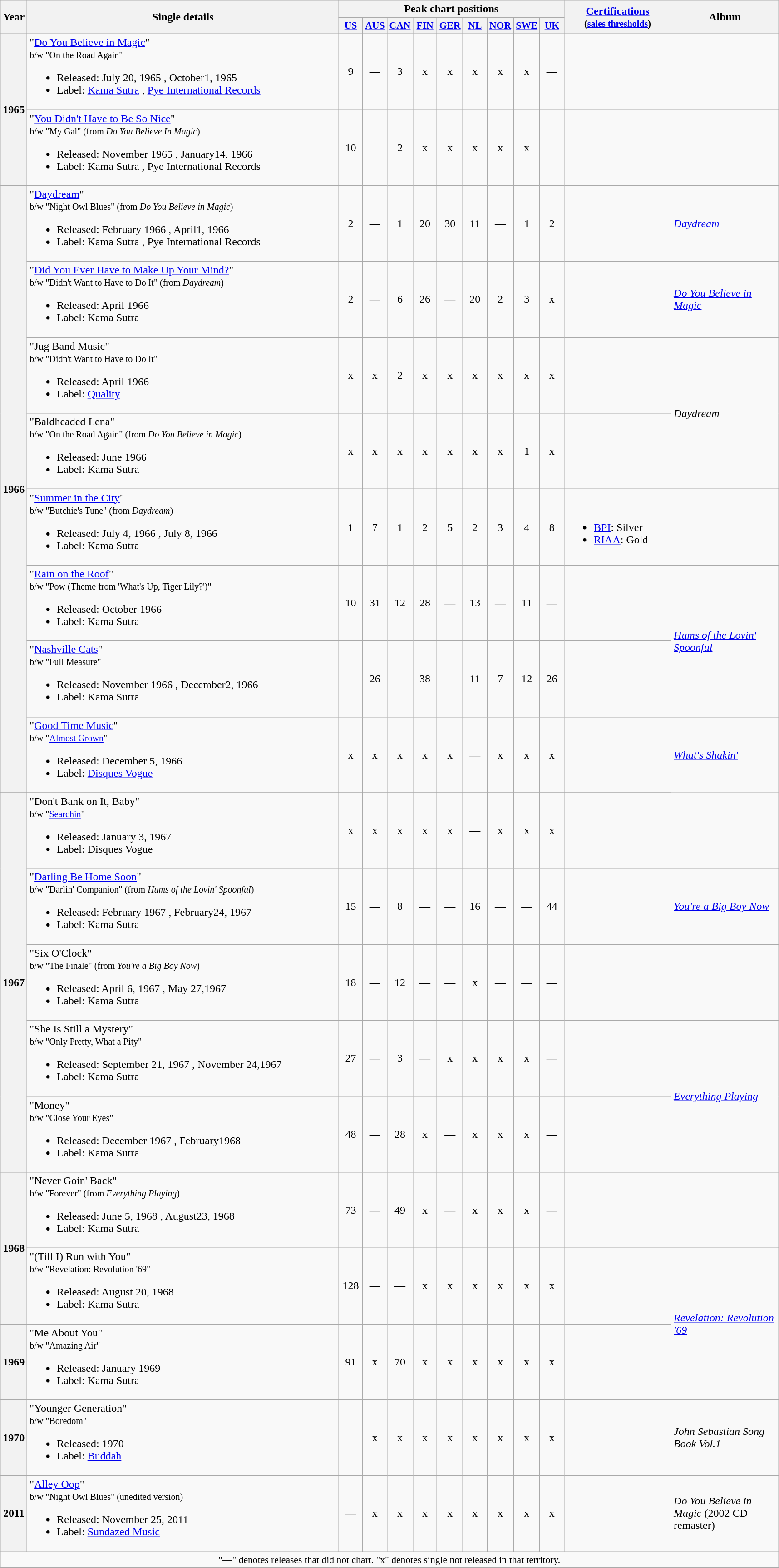<table class="wikitable plainrowheaders">
<tr>
<th width="30" scope="col" rowspan="2">Year</th>
<th width="450" scope="col" rowspan="2">Single details</th>
<th width="200" scope="colgroup" colspan="9">Peak chart positions</th>
<th width="150" scope="col" rowspan="2"><a href='#'>Certifications</a><br><small>(<a href='#'>sales thresholds</a>)</small></th>
<th width="150" scope="col" rowspan="2">Album</th>
</tr>
<tr>
<th scope="col" style="width:2em;font-size:90%;"><a href='#'>US</a><br></th>
<th scope="col" style="width:2em;font-size:90%;"><a href='#'>AUS</a><br></th>
<th scope="col" style="width:2em;font-size:90%;"><a href='#'>CAN</a><br></th>
<th scope="col" style="width:2em;font-size:90%;"><a href='#'>FIN</a><br></th>
<th scope="col" style="width:2em;font-size:90%;"><a href='#'>GER</a><br></th>
<th scope="col" style="width:2em;font-size:90%;"><a href='#'>NL</a><br></th>
<th scope="col" style="width:2em;font-size:90%;"><a href='#'>NOR</a><br></th>
<th scope="col" style="width:2em;font-size:90%;"><a href='#'>SWE</a><br></th>
<th scope="col" style="width:2em;font-size:90%;"><a href='#'>UK</a><br></th>
</tr>
<tr>
<th scope="rowgroup" rowspan="2">1965</th>
<td>"<a href='#'>Do You Believe in Magic</a>"<br><small>b/w "On the Road Again"</small><br><ul><li>Released: July 20, 1965 , October1, 1965 </li><li>Label: <a href='#'>Kama Sutra</a> , <a href='#'>Pye International Records</a> </li></ul></td>
<td align="center">9</td>
<td align="center">—</td>
<td align="center">3</td>
<td align="center">x</td>
<td align="center">x</td>
<td align="center">x</td>
<td align="center">x</td>
<td align="center">x</td>
<td align="center">—</td>
<td></td>
<td></td>
</tr>
<tr>
<td>"<a href='#'>You Didn't Have to Be So Nice</a>"<br><small>b/w "My Gal" (from <em>Do You Believe In Magic</em>)</small><br><ul><li>Released: November 1965 , January14, 1966 </li><li>Label: Kama Sutra , Pye International Records </li></ul></td>
<td align="center">10</td>
<td align="center">—</td>
<td align="center">2</td>
<td align="center">x</td>
<td align="center">x</td>
<td align="center">x</td>
<td align="center">x</td>
<td align="center">x</td>
<td align="center">—</td>
<td></td>
<td></td>
</tr>
<tr>
<th scope="rowgroup" rowspan="8">1966</th>
<td>"<a href='#'>Daydream</a>"<br><small>b/w "Night Owl Blues" (from <em>Do You Believe in Magic</em>)</small><br><ul><li>Released: February 1966 , April1, 1966 </li><li>Label: Kama Sutra , Pye International Records </li></ul></td>
<td align="center">2</td>
<td align="center">—</td>
<td align="center">1</td>
<td align="center">20</td>
<td align="center">30</td>
<td align="center">11</td>
<td align="center">—</td>
<td align="center">1</td>
<td align="center">2</td>
<td></td>
<td><em><a href='#'>Daydream</a></em></td>
</tr>
<tr>
<td>"<a href='#'>Did You Ever Have to Make Up Your Mind?</a>"<br><small>b/w "Didn't Want to Have to Do It" (from <em>Daydream</em>)</small><br><ul><li>Released: April 1966 </li><li>Label: Kama Sutra </li></ul></td>
<td align="center">2</td>
<td align="center">—</td>
<td align="center">6</td>
<td align="center">26</td>
<td align="center">—</td>
<td align="center">20</td>
<td align="center">2</td>
<td align="center">3</td>
<td align="center">x</td>
<td></td>
<td><em><a href='#'>Do You Believe in Magic</a></em></td>
</tr>
<tr>
<td>"Jug Band Music"<br><small>b/w "Didn't Want to Have to Do It"</small><br><ul><li>Released: April 1966 </li><li>Label: <a href='#'>Quality</a> </li></ul></td>
<td align="center">x</td>
<td align="center">x</td>
<td align="center">2</td>
<td align="center">x</td>
<td align="center">x</td>
<td align="center">x</td>
<td align="center">x</td>
<td align="center">x</td>
<td align="center">x</td>
<td></td>
<td rowspan="2"><em>Daydream</em></td>
</tr>
<tr>
<td>"Baldheaded Lena"<br><small>b/w "On the Road Again" (from <em>Do You Believe in Magic</em>)</small><br><ul><li>Released: June 1966 </li><li>Label: Kama Sutra </li></ul></td>
<td align="center">x</td>
<td align="center">x</td>
<td align="center">x</td>
<td align="center">x</td>
<td align="center">x</td>
<td align="center">x</td>
<td align="center">x</td>
<td align="center">1</td>
<td align="center">x</td>
<td></td>
</tr>
<tr>
<td>"<a href='#'>Summer in the City</a>"<br><small>b/w "Butchie's Tune" (from <em>Daydream</em>)</small><br><ul><li>Released: July 4, 1966 , July 8, 1966 </li><li>Label: Kama Sutra </li></ul></td>
<td align="center">1</td>
<td align="center">7</td>
<td align="center">1</td>
<td align="center">2</td>
<td align="center">5</td>
<td align="center">2</td>
<td align="center">3</td>
<td align="center">4</td>
<td align="center">8</td>
<td><br><ul><li><a href='#'>BPI</a>: Silver</li><li><a href='#'>RIAA</a>: Gold</li></ul></td>
<td></td>
</tr>
<tr>
<td>"<a href='#'>Rain on the Roof</a>"<br><small>b/w "Pow (Theme from 'What's Up, Tiger Lily?')"</small><br><ul><li>Released: October 1966 </li><li>Label: Kama Sutra </li></ul></td>
<td align="center">10</td>
<td align="center">31</td>
<td align="center">12</td>
<td align="center">28</td>
<td align="center">—</td>
<td align="center">13</td>
<td align="center">—</td>
<td align="center">11</td>
<td align="center">—</td>
<td></td>
<td rowspan="2"><em><a href='#'>Hums of the Lovin' Spoonful</a></em></td>
</tr>
<tr>
<td>"<a href='#'>Nashville Cats</a>"<br><small>b/w "Full Measure"</small><br><ul><li>Released: November 1966 , December2, 1966 </li><li>Label: Kama Sutra </li></ul></td>
<td align="center"></td>
<td align="center">26</td>
<td align="center"></td>
<td align="center">38</td>
<td align="center">—</td>
<td align="center">11</td>
<td align="center">7</td>
<td align="center">12</td>
<td align="center">26</td>
<td></td>
</tr>
<tr>
<td>"<a href='#'>Good Time Music</a>"<br><small>b/w "<a href='#'>Almost Grown</a>"</small><br><ul><li>Released: December 5, 1966 </li><li>Label: <a href='#'>Disques Vogue</a> </li></ul></td>
<td align="center">x</td>
<td align="center">x</td>
<td align="center">x</td>
<td align="center">x</td>
<td align="center">x</td>
<td align="center">—</td>
<td align="center">x</td>
<td align="center">x</td>
<td align="center">x</td>
<td></td>
<td rowspan="2"><em><a href='#'>What's Shakin'</a></em></td>
</tr>
<tr>
</tr>
<tr>
<th scope="rowgroup" rowspan="5">1967</th>
<td>"Don't Bank on It, Baby"<br><small>b/w "<a href='#'>Searchin</a>"</small><br><ul><li>Released: January 3, 1967 </li><li>Label: Disques Vogue </li></ul></td>
<td align="center">x</td>
<td align="center">x</td>
<td align="center">x</td>
<td align="center">x</td>
<td align="center">x</td>
<td align="center">—</td>
<td align="center">x</td>
<td align="center">x</td>
<td align="center">x</td>
<td></td>
</tr>
<tr>
<td>"<a href='#'>Darling Be Home Soon</a>"<br><small>b/w "Darlin' Companion" (from <em>Hums of the Lovin' Spoonful</em>)</small><br><ul><li>Released: February 1967 , February24, 1967 </li><li>Label: Kama Sutra </li></ul></td>
<td align="center">15</td>
<td align="center">—</td>
<td align="center">8</td>
<td align="center">—</td>
<td align="center">—</td>
<td align="center">16</td>
<td align="center">—</td>
<td align="center">—</td>
<td align="center">44</td>
<td></td>
<td><em><a href='#'>You're a Big Boy Now</a></em></td>
</tr>
<tr>
<td>"Six O'Clock"<br><small>b/w "The Finale" (from <em>You're a Big Boy Now</em>)</small><br><ul><li>Released: April 6, 1967 , May 27,1967 </li><li>Label: Kama Sutra </li></ul></td>
<td align="center">18</td>
<td align="center">—</td>
<td align="center">12</td>
<td align="center">—</td>
<td align="center">—</td>
<td align="center">x</td>
<td align="center">—</td>
<td align="center">—</td>
<td align="center">—</td>
<td></td>
<td></td>
</tr>
<tr>
<td>"She Is Still a Mystery"<br><small>b/w "Only Pretty, What a Pity"</small><br><ul><li>Released: September 21, 1967 , November 24,1967 </li><li>Label: Kama Sutra </li></ul></td>
<td align="center">27</td>
<td align="center">—</td>
<td align="center">3</td>
<td align="center">—</td>
<td align="center">x</td>
<td align="center">x</td>
<td align="center">x</td>
<td align="center">x</td>
<td align="center">—</td>
<td></td>
<td rowspan="2"><em><a href='#'>Everything Playing</a></em></td>
</tr>
<tr>
<td>"Money"<br><small>b/w "Close Your Eyes"</small><br><ul><li>Released: December 1967 , February1968 </li><li>Label: Kama Sutra </li></ul></td>
<td align="center">48</td>
<td align="center">—</td>
<td align="center">28</td>
<td align="center">x</td>
<td align="center">—</td>
<td align="center">x</td>
<td align="center">x</td>
<td align="center">x</td>
<td align="center">—</td>
<td></td>
</tr>
<tr>
<th scope="rowgroup" rowspan="2">1968</th>
<td>"Never Goin' Back"<br><small>b/w "Forever" (from <em>Everything Playing</em>)</small><br><ul><li>Released: June 5, 1968 , August23, 1968 </li><li>Label: Kama Sutra </li></ul></td>
<td align="center">73</td>
<td align="center">—</td>
<td align="center">49</td>
<td align="center">x</td>
<td align="center">—</td>
<td align="center">x</td>
<td align="center">x</td>
<td align="center">x</td>
<td align="center">—</td>
<td></td>
<td></td>
</tr>
<tr>
<td>"(Till I) Run with You"<br><small>b/w "Revelation: Revolution '69"</small><br><ul><li>Released: August 20, 1968 </li><li>Label: Kama Sutra </li></ul></td>
<td align="center">128</td>
<td align="center">—</td>
<td align="center">—</td>
<td align="center">x</td>
<td align="center">x</td>
<td align="center">x</td>
<td align="center">x</td>
<td align="center">x</td>
<td align="center">x</td>
<td></td>
<td rowspan="2"><em><a href='#'>Revelation: Revolution '69</a></em></td>
</tr>
<tr>
<th scope="row">1969</th>
<td>"Me About You"<br><small>b/w "Amazing Air"</small><br><ul><li>Released: January 1969 </li><li>Label: Kama Sutra </li></ul></td>
<td align="center">91</td>
<td align="center">x</td>
<td align="center">70</td>
<td align="center">x</td>
<td align="center">x</td>
<td align="center">x</td>
<td align="center">x</td>
<td align="center">x</td>
<td align="center">x</td>
<td></td>
</tr>
<tr>
<th scope="row">1970</th>
<td>"Younger Generation"<br><small>b/w "Boredom"</small><br><ul><li>Released: 1970 </li><li>Label: <a href='#'>Buddah</a> </li></ul></td>
<td align="center">—</td>
<td align="center">x</td>
<td align="center">x</td>
<td align="center">x</td>
<td align="center">x</td>
<td align="center">x</td>
<td align="center">x</td>
<td align="center">x</td>
<td align="center">x</td>
<td></td>
<td><em>John Sebastian Song Book Vol.1</em></td>
</tr>
<tr>
<th scope="row">2011</th>
<td>"<a href='#'>Alley Oop</a>"<br><small>b/w "Night Owl Blues" (unedited version)</small><br><ul><li>Released: November 25, 2011 </li><li>Label: <a href='#'>Sundazed Music</a> </li></ul></td>
<td align="center">—</td>
<td align="center">x</td>
<td align="center">x</td>
<td align="center">x</td>
<td align="center">x</td>
<td align="center">x</td>
<td align="center">x</td>
<td align="center">x</td>
<td align="center">x</td>
<td></td>
<td><em>Do You Believe in Magic</em> (2002 CD remaster)</td>
</tr>
<tr>
<td colspan="14" style="font-size:90%" align="center">"—" denotes releases that did not chart. "x" denotes single not released in that territory.</td>
</tr>
</table>
